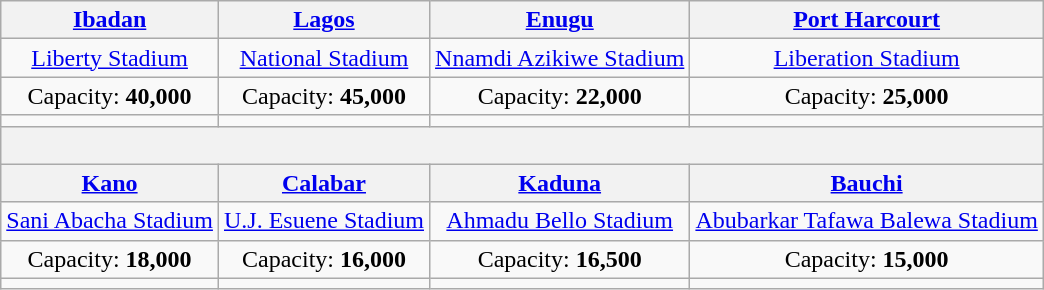<table class="wikitable" style="text-align:center">
<tr>
<th><a href='#'>Ibadan</a></th>
<th><a href='#'>Lagos</a></th>
<th><a href='#'>Enugu</a></th>
<th><a href='#'>Port Harcourt</a></th>
</tr>
<tr>
<td><a href='#'>Liberty Stadium</a></td>
<td><a href='#'>National Stadium</a></td>
<td><a href='#'>Nnamdi Azikiwe Stadium</a></td>
<td><a href='#'>Liberation Stadium</a></td>
</tr>
<tr>
<td>Capacity: <strong>40,000</strong></td>
<td>Capacity: <strong>45,000</strong></td>
<td>Capacity: <strong>22,000</strong></td>
<td>Capacity: <strong>25,000</strong></td>
</tr>
<tr>
<td></td>
<td></td>
<td></td>
<td></td>
</tr>
<tr>
<th colspan=4><br></th>
</tr>
<tr>
<th><a href='#'>Kano</a></th>
<th><a href='#'>Calabar</a></th>
<th><a href='#'>Kaduna</a></th>
<th><a href='#'>Bauchi</a></th>
</tr>
<tr>
<td><a href='#'>Sani Abacha Stadium</a></td>
<td><a href='#'>U.J. Esuene Stadium</a></td>
<td><a href='#'>Ahmadu Bello Stadium</a></td>
<td><a href='#'>Abubarkar Tafawa Balewa Stadium</a></td>
</tr>
<tr>
<td>Capacity: <strong>18,000</strong></td>
<td>Capacity: <strong>16,000</strong></td>
<td>Capacity: <strong>16,500</strong></td>
<td>Capacity: <strong>15,000</strong></td>
</tr>
<tr>
<td></td>
<td></td>
<td></td>
<td></td>
</tr>
</table>
